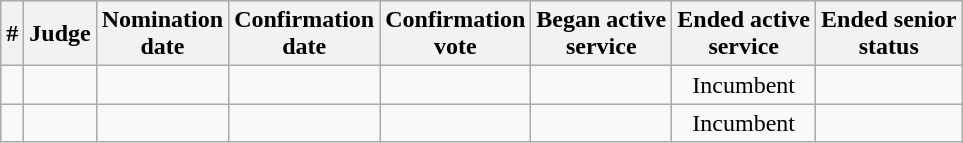<table class="sortable wikitable">
<tr bgcolor="#ececec">
<th>#</th>
<th>Judge</th>
<th>Nomination<br>date</th>
<th>Confirmation<br>date</th>
<th>Confirmation<br>vote</th>
<th>Began active<br>service</th>
<th>Ended active<br>service</th>
<th>Ended senior<br>status</th>
</tr>
<tr>
<td></td>
<td></td>
<td></td>
<td></td>
<td align="center"></td>
<td></td>
<td align="center">Incumbent</td>
<td align="center"></td>
</tr>
<tr>
<td></td>
<td></td>
<td></td>
<td></td>
<td align="center"></td>
<td></td>
<td align="center">Incumbent</td>
<td align="center"></td>
</tr>
</table>
